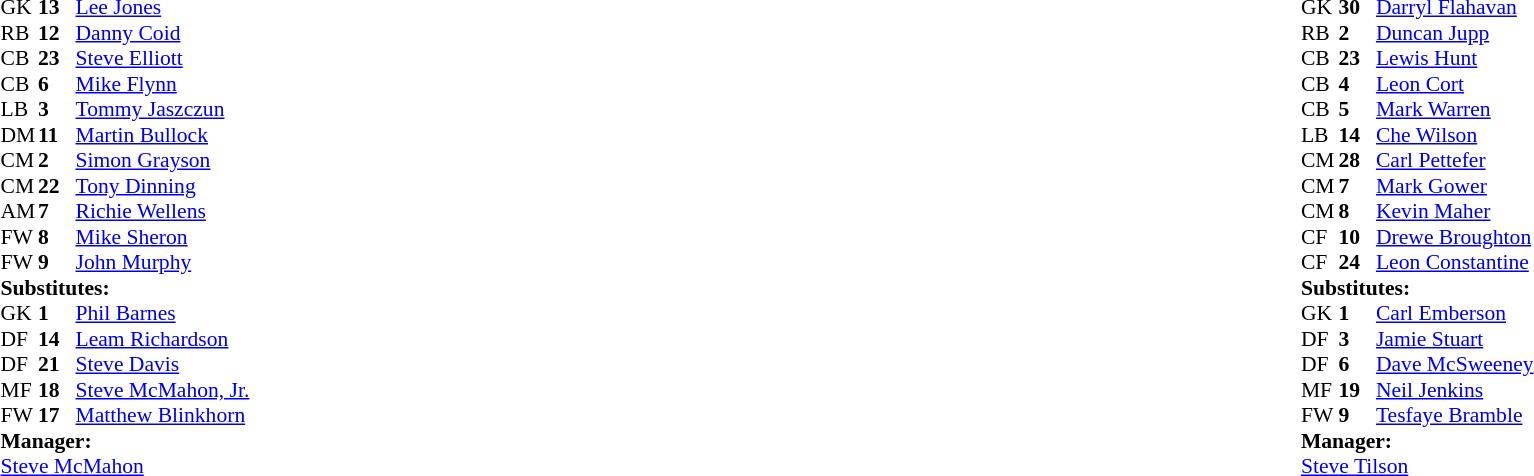<table width="100%">
<tr>
<td valign="top" width="50%"><br><table style="font-size: 90%" cellspacing="0" cellpadding="0">
<tr>
<td colspan="4"></td>
</tr>
<tr>
<th width="25"></th>
<th width="25"></th>
</tr>
<tr>
<td>GK</td>
<td><strong>13</strong></td>
<td><a href='#'>Lee Jones</a></td>
</tr>
<tr>
<td>RB</td>
<td><strong>12</strong></td>
<td><a href='#'>Danny Coid</a></td>
</tr>
<tr>
<td>CB</td>
<td><strong>23</strong></td>
<td><a href='#'>Steve Elliott</a></td>
</tr>
<tr>
<td>CB</td>
<td><strong>6</strong></td>
<td><a href='#'>Mike Flynn</a></td>
</tr>
<tr>
<td>LB</td>
<td><strong>3</strong></td>
<td><a href='#'>Tommy Jaszczun</a> </td>
</tr>
<tr>
<td>DM</td>
<td><strong>11</strong></td>
<td><a href='#'>Martin Bullock</a></td>
<td></td>
<td></td>
</tr>
<tr>
<td>CM</td>
<td><strong>2</strong></td>
<td><a href='#'>Simon Grayson</a></td>
</tr>
<tr>
<td>CM</td>
<td><strong>22</strong></td>
<td><a href='#'>Tony Dinning</a></td>
</tr>
<tr>
<td>AM</td>
<td><strong>7</strong></td>
<td><a href='#'>Richie Wellens</a></td>
<td></td>
<td></td>
</tr>
<tr>
<td>FW</td>
<td><strong>8</strong></td>
<td><a href='#'>Mike Sheron</a></td>
<td></td>
<td></td>
</tr>
<tr>
<td>FW</td>
<td><strong>9</strong></td>
<td><a href='#'>John Murphy</a></td>
</tr>
<tr>
<td colspan=4><strong>Substitutes:</strong></td>
</tr>
<tr>
<td>GK</td>
<td><strong>1</strong></td>
<td><a href='#'>Phil Barnes</a></td>
</tr>
<tr>
<td>DF</td>
<td><strong>14</strong></td>
<td><a href='#'>Leam Richardson</a></td>
<td></td>
<td></td>
</tr>
<tr>
<td>DF</td>
<td><strong>21</strong></td>
<td><a href='#'>Steve Davis</a></td>
</tr>
<tr>
<td>MF</td>
<td><strong>18</strong></td>
<td><a href='#'>Steve McMahon, Jr.</a></td>
<td></td>
<td></td>
</tr>
<tr>
<td>FW</td>
<td><strong>17</strong></td>
<td><a href='#'>Matthew Blinkhorn</a></td>
<td></td>
<td></td>
</tr>
<tr>
<td colspan=4><strong>Manager:</strong></td>
</tr>
<tr>
<td colspan="4"><a href='#'>Steve McMahon</a></td>
</tr>
</table>
</td>
<td valign="top" width="50%"><br><table style="font-size: 90%" cellspacing="0" cellpadding="0" align="center">
<tr>
<td colspan="4"></td>
</tr>
<tr>
<th width="25"></th>
<th width="25"></th>
</tr>
<tr>
<td>GK</td>
<td><strong>30</strong></td>
<td><a href='#'>Darryl Flahavan</a></td>
</tr>
<tr>
<td>RB</td>
<td><strong>2</strong></td>
<td><a href='#'>Duncan Jupp</a></td>
</tr>
<tr>
<td>CB</td>
<td><strong>23</strong></td>
<td><a href='#'>Lewis Hunt</a></td>
</tr>
<tr>
<td>CB</td>
<td><strong>4</strong></td>
<td><a href='#'>Leon Cort</a></td>
</tr>
<tr>
<td>CB</td>
<td><strong>5</strong></td>
<td><a href='#'>Mark Warren</a></td>
</tr>
<tr>
<td>LB</td>
<td><strong>14</strong></td>
<td><a href='#'>Che Wilson</a></td>
<td></td>
<td></td>
</tr>
<tr>
<td>CM</td>
<td><strong>28</strong></td>
<td><a href='#'>Carl Pettefer</a></td>
</tr>
<tr>
<td>CM</td>
<td><strong>7</strong></td>
<td><a href='#'>Mark Gower</a></td>
<td></td>
<td></td>
</tr>
<tr>
<td>CM</td>
<td><strong>8</strong></td>
<td><a href='#'>Kevin Maher</a> </td>
</tr>
<tr>
<td>CF</td>
<td><strong>10</strong></td>
<td><a href='#'>Drewe Broughton</a></td>
</tr>
<tr>
<td>CF</td>
<td><strong>24</strong></td>
<td><a href='#'>Leon Constantine</a></td>
</tr>
<tr>
<td colspan=4><strong>Substitutes:</strong></td>
</tr>
<tr>
<td>GK</td>
<td><strong>1</strong></td>
<td><a href='#'>Carl Emberson</a></td>
</tr>
<tr>
<td>DF</td>
<td><strong>3</strong></td>
<td><a href='#'>Jamie Stuart</a></td>
</tr>
<tr>
<td>DF</td>
<td><strong>6</strong></td>
<td><a href='#'>Dave McSweeney</a></td>
</tr>
<tr>
<td>MF</td>
<td><strong>19</strong></td>
<td><a href='#'>Neil Jenkins</a></td>
<td></td>
<td></td>
</tr>
<tr>
<td>FW</td>
<td><strong>9</strong></td>
<td><a href='#'>Tesfaye Bramble</a></td>
<td></td>
<td></td>
</tr>
<tr>
<td colspan=4><strong>Manager:</strong></td>
</tr>
<tr>
<td colspan="4"><a href='#'>Steve Tilson</a></td>
</tr>
</table>
</td>
</tr>
</table>
